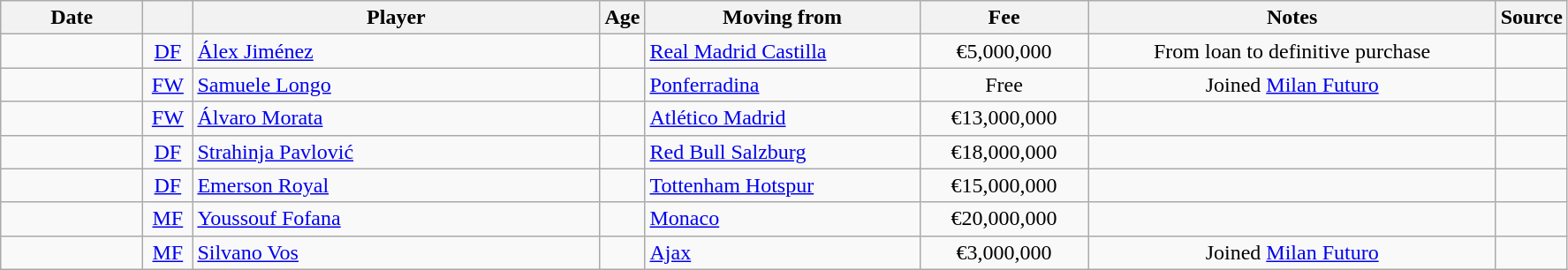<table class="wikitable sortable">
<tr>
<th style="width:100px">Date</th>
<th style="width:30px"></th>
<th style="width:300px">Player</th>
<th style="width:20px">Age</th>
<th style="width:200px">Moving from</th>
<th style="width:120px">Fee</th>
<th style="width:300px" class="unsortable">Notes</th>
<th style="width:35px">Source</th>
</tr>
<tr>
<td></td>
<td align=center><a href='#'>DF</a></td>
<td> <a href='#'>Álex Jiménez</a></td>
<td align=center></td>
<td> <a href='#'>Real Madrid Castilla</a></td>
<td align=center>€5,000,000</td>
<td align=center>From loan to definitive purchase</td>
<td></td>
</tr>
<tr>
<td></td>
<td align=center><a href='#'>FW</a></td>
<td> <a href='#'>Samuele Longo</a></td>
<td align=center></td>
<td> <a href='#'>Ponferradina</a></td>
<td align=center>Free</td>
<td align=center>Joined <a href='#'>Milan Futuro</a></td>
<td></td>
</tr>
<tr>
<td></td>
<td align=center><a href='#'>FW</a></td>
<td> <a href='#'>Álvaro Morata</a></td>
<td align=center></td>
<td> <a href='#'>Atlético Madrid</a></td>
<td align=center>€13,000,000</td>
<td align=center></td>
<td></td>
</tr>
<tr>
<td></td>
<td align=center><a href='#'>DF</a></td>
<td> <a href='#'>Strahinja Pavlović</a></td>
<td align=center></td>
<td> <a href='#'>Red Bull Salzburg</a></td>
<td align=center>€18,000,000</td>
<td align=center></td>
<td></td>
</tr>
<tr>
<td></td>
<td align=center><a href='#'>DF</a></td>
<td> <a href='#'>Emerson Royal</a></td>
<td align=center></td>
<td> <a href='#'>Tottenham Hotspur</a></td>
<td align=center>€15,000,000</td>
<td align=center></td>
<td></td>
</tr>
<tr>
<td></td>
<td align=center><a href='#'>MF</a></td>
<td> <a href='#'>Youssouf Fofana</a></td>
<td align=center></td>
<td> <a href='#'>Monaco</a></td>
<td align=center>€20,000,000</td>
<td align=center></td>
<td></td>
</tr>
<tr>
<td></td>
<td align=center><a href='#'>MF</a></td>
<td> <a href='#'>Silvano Vos</a></td>
<td align=center></td>
<td> <a href='#'>Ajax</a></td>
<td align=center>€3,000,000</td>
<td align=center>Joined <a href='#'>Milan Futuro</a></td>
<td></td>
</tr>
</table>
